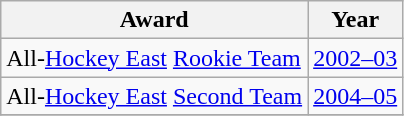<table class="wikitable">
<tr>
<th>Award</th>
<th>Year</th>
</tr>
<tr>
<td>All-<a href='#'>Hockey East</a> <a href='#'>Rookie Team</a></td>
<td><a href='#'>2002–03</a></td>
</tr>
<tr>
<td>All-<a href='#'>Hockey East</a> <a href='#'>Second Team</a></td>
<td><a href='#'>2004–05</a></td>
</tr>
<tr>
</tr>
</table>
